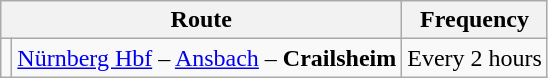<table class="wikitable">
<tr>
<th colspan="2">Route</th>
<th>Frequency</th>
</tr>
<tr>
<td align="center"></td>
<td><a href='#'>Nürnberg Hbf</a> – <a href='#'>Ansbach</a> – <strong>Crailsheim</strong></td>
<td>Every 2 hours</td>
</tr>
</table>
